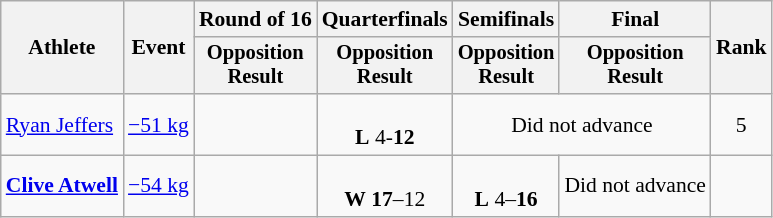<table class="wikitable" style="font-size:90%;">
<tr>
<th rowspan=2>Athlete</th>
<th rowspan=2>Event</th>
<th>Round of 16</th>
<th>Quarterfinals</th>
<th>Semifinals</th>
<th>Final</th>
<th rowspan=2>Rank</th>
</tr>
<tr style="font-size:95%">
<th>Opposition<br>Result</th>
<th>Opposition<br>Result</th>
<th>Opposition<br>Result</th>
<th>Opposition<br>Result</th>
</tr>
<tr align=center>
<td align=left><a href='#'>Ryan Jeffers</a></td>
<td align=left><a href='#'>−51 kg</a></td>
<td></td>
<td><br><strong>L</strong> 4-<strong>12</strong></td>
<td colspan=2>Did not advance</td>
<td>5</td>
</tr>
<tr align=center>
<td align=left><strong><a href='#'>Clive Atwell</a></strong></td>
<td align=left><a href='#'>−54 kg</a></td>
<td></td>
<td><br><strong>W</strong> <strong>17</strong>–12</td>
<td><br><strong>L</strong> 4–<strong>16</strong></td>
<td>Did not advance</td>
<td><strong></strong></td>
</tr>
</table>
